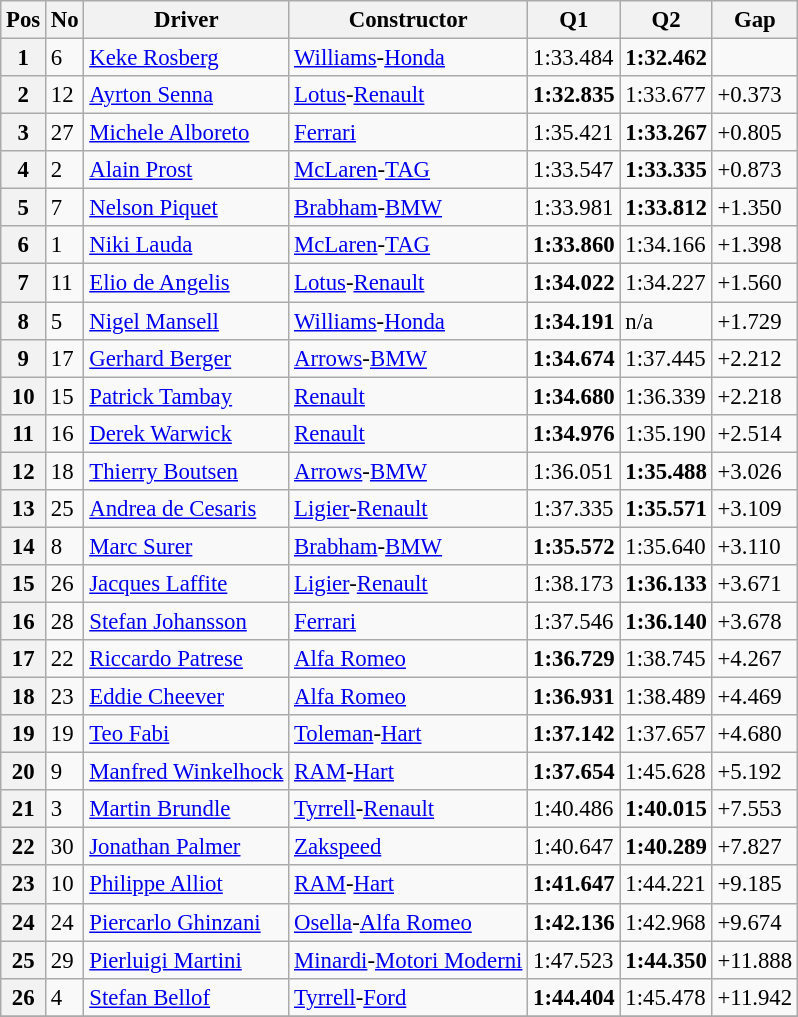<table class="wikitable sortable" style="font-size: 95%;">
<tr>
<th>Pos</th>
<th>No</th>
<th>Driver</th>
<th>Constructor</th>
<th>Q1</th>
<th>Q2</th>
<th>Gap</th>
</tr>
<tr>
<th>1</th>
<td>6</td>
<td data-sort-value="ros"> <a href='#'>Keke Rosberg</a></td>
<td><a href='#'>Williams</a>-<a href='#'>Honda</a></td>
<td>1:33.484</td>
<td><strong>1:32.462</strong></td>
<td></td>
</tr>
<tr>
<th>2</th>
<td>12</td>
<td data-sort-value="sen"> <a href='#'>Ayrton Senna</a></td>
<td><a href='#'>Lotus</a>-<a href='#'>Renault</a></td>
<td><strong>1:32.835</strong></td>
<td>1:33.677</td>
<td>+0.373</td>
</tr>
<tr>
<th>3</th>
<td>27</td>
<td data-sort-value="alb"> <a href='#'>Michele Alboreto</a></td>
<td><a href='#'>Ferrari</a></td>
<td>1:35.421</td>
<td><strong>1:33.267</strong></td>
<td>+0.805</td>
</tr>
<tr>
<th>4</th>
<td>2</td>
<td data-sort-value="pro"> <a href='#'>Alain Prost</a></td>
<td><a href='#'>McLaren</a>-<a href='#'>TAG</a></td>
<td>1:33.547</td>
<td><strong>1:33.335</strong></td>
<td>+0.873</td>
</tr>
<tr>
<th>5</th>
<td>7</td>
<td data-sort-value="piq"> <a href='#'>Nelson Piquet</a></td>
<td><a href='#'>Brabham</a>-<a href='#'>BMW</a></td>
<td>1:33.981</td>
<td><strong>1:33.812</strong></td>
<td>+1.350</td>
</tr>
<tr>
<th>6</th>
<td>1</td>
<td data-sort-value="lau"> <a href='#'>Niki Lauda</a></td>
<td><a href='#'>McLaren</a>-<a href='#'>TAG</a></td>
<td><strong>1:33.860</strong></td>
<td>1:34.166</td>
<td>+1.398</td>
</tr>
<tr>
<th>7</th>
<td>11</td>
<td data-sort-value="ang"> <a href='#'>Elio de Angelis</a></td>
<td><a href='#'>Lotus</a>-<a href='#'>Renault</a></td>
<td><strong>1:34.022</strong></td>
<td>1:34.227</td>
<td>+1.560</td>
</tr>
<tr>
<th>8</th>
<td>5</td>
<td data-sort-value="man"> <a href='#'>Nigel Mansell</a></td>
<td><a href='#'>Williams</a>-<a href='#'>Honda</a></td>
<td><strong>1:34.191</strong></td>
<td>n/a</td>
<td>+1.729</td>
</tr>
<tr>
<th>9</th>
<td>17</td>
<td data-sort-value="ber"> <a href='#'>Gerhard Berger</a></td>
<td><a href='#'>Arrows</a>-<a href='#'>BMW</a></td>
<td><strong>1:34.674</strong></td>
<td>1:37.445</td>
<td>+2.212</td>
</tr>
<tr>
<th>10</th>
<td>15</td>
<td data-sort-value="tam"> <a href='#'>Patrick Tambay</a></td>
<td><a href='#'>Renault</a></td>
<td><strong>1:34.680</strong></td>
<td>1:36.339</td>
<td>+2.218</td>
</tr>
<tr>
<th>11</th>
<td>16</td>
<td data-sort-value="war"> <a href='#'>Derek Warwick</a></td>
<td><a href='#'>Renault</a></td>
<td><strong>1:34.976</strong></td>
<td>1:35.190</td>
<td>+2.514</td>
</tr>
<tr>
<th>12</th>
<td>18</td>
<td data-sort-value="bou"> <a href='#'>Thierry Boutsen</a></td>
<td><a href='#'>Arrows</a>-<a href='#'>BMW</a></td>
<td>1:36.051</td>
<td><strong>1:35.488</strong></td>
<td>+3.026</td>
</tr>
<tr>
<th>13</th>
<td>25</td>
<td data-sort-value="ces"> <a href='#'>Andrea de Cesaris</a></td>
<td><a href='#'>Ligier</a>-<a href='#'>Renault</a></td>
<td>1:37.335</td>
<td><strong>1:35.571</strong></td>
<td>+3.109</td>
</tr>
<tr>
<th>14</th>
<td>8</td>
<td data-sort-value="sur"> <a href='#'>Marc Surer</a></td>
<td><a href='#'>Brabham</a>-<a href='#'>BMW</a></td>
<td><strong>1:35.572</strong></td>
<td>1:35.640</td>
<td>+3.110</td>
</tr>
<tr>
<th>15</th>
<td>26</td>
<td data-sort-value="laf"> <a href='#'>Jacques Laffite</a></td>
<td><a href='#'>Ligier</a>-<a href='#'>Renault</a></td>
<td>1:38.173</td>
<td><strong>1:36.133</strong></td>
<td>+3.671</td>
</tr>
<tr>
<th>16</th>
<td>28</td>
<td data-sort-value="joh"> <a href='#'>Stefan Johansson</a></td>
<td><a href='#'>Ferrari</a></td>
<td>1:37.546</td>
<td><strong>1:36.140</strong></td>
<td>+3.678</td>
</tr>
<tr>
<th>17</th>
<td>22</td>
<td data-sort-value="pat"> <a href='#'>Riccardo Patrese</a></td>
<td><a href='#'>Alfa Romeo</a></td>
<td><strong>1:36.729</strong></td>
<td>1:38.745</td>
<td>+4.267</td>
</tr>
<tr>
<th>18</th>
<td>23</td>
<td data-sort-value="che"> <a href='#'>Eddie Cheever</a></td>
<td><a href='#'>Alfa Romeo</a></td>
<td><strong>1:36.931</strong></td>
<td>1:38.489</td>
<td>+4.469</td>
</tr>
<tr>
<th>19</th>
<td>19</td>
<td data-sort-value="fab"> <a href='#'>Teo Fabi</a></td>
<td><a href='#'>Toleman</a>-<a href='#'>Hart</a></td>
<td><strong>1:37.142</strong></td>
<td>1:37.657</td>
<td>+4.680</td>
</tr>
<tr>
<th>20</th>
<td>9</td>
<td data-sort-value="win"> <a href='#'>Manfred Winkelhock</a></td>
<td><a href='#'>RAM</a>-<a href='#'>Hart</a></td>
<td><strong>1:37.654</strong></td>
<td>1:45.628</td>
<td>+5.192</td>
</tr>
<tr>
<th>21</th>
<td>3</td>
<td data-sort-value="bru"> <a href='#'>Martin Brundle</a></td>
<td><a href='#'>Tyrrell</a>-<a href='#'>Renault</a></td>
<td>1:40.486</td>
<td><strong>1:40.015</strong></td>
<td>+7.553</td>
</tr>
<tr>
<th>22</th>
<td>30</td>
<td data-sort-value="pal"> <a href='#'>Jonathan Palmer</a></td>
<td><a href='#'>Zakspeed</a></td>
<td>1:40.647</td>
<td><strong>1:40.289</strong></td>
<td>+7.827</td>
</tr>
<tr>
<th>23</th>
<td>10</td>
<td data-sort-value="all"> <a href='#'>Philippe Alliot</a></td>
<td><a href='#'>RAM</a>-<a href='#'>Hart</a></td>
<td><strong>1:41.647</strong></td>
<td>1:44.221</td>
<td>+9.185</td>
</tr>
<tr>
<th>24</th>
<td>24</td>
<td data-sort-value="ghi"> <a href='#'>Piercarlo Ghinzani</a></td>
<td><a href='#'>Osella</a>-<a href='#'>Alfa Romeo</a></td>
<td><strong>1:42.136</strong></td>
<td>1:42.968</td>
<td>+9.674</td>
</tr>
<tr>
<th>25</th>
<td>29</td>
<td data-sort-value="mar"> <a href='#'>Pierluigi Martini</a></td>
<td><a href='#'>Minardi</a>-<a href='#'>Motori Moderni</a></td>
<td>1:47.523</td>
<td><strong>1:44.350</strong></td>
<td>+11.888</td>
</tr>
<tr>
<th>26</th>
<td>4</td>
<td data-sort-value="bel"> <a href='#'>Stefan Bellof</a></td>
<td><a href='#'>Tyrrell</a>-<a href='#'>Ford</a></td>
<td><strong>1:44.404</strong></td>
<td>1:45.478</td>
<td>+11.942</td>
</tr>
<tr>
</tr>
</table>
